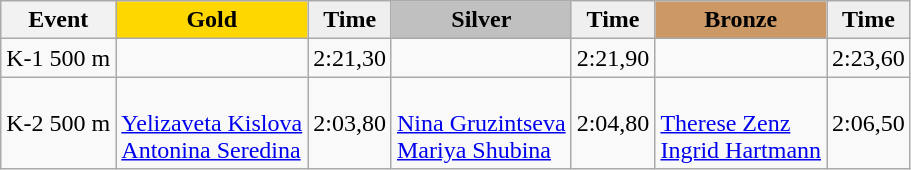<table class="wikitable">
<tr>
<th>Event</th>
<td align=center bgcolor="gold"><strong>Gold</strong></td>
<td align=center bgcolor="EFEFEF"><strong>Time</strong></td>
<td align=center bgcolor="silver"><strong>Silver</strong></td>
<td align=center bgcolor="EFEFEF"><strong>Time</strong></td>
<td align=center bgcolor="CC9966"><strong>Bronze</strong></td>
<td align=center bgcolor="EFEFEF"><strong>Time</strong></td>
</tr>
<tr>
<td>K-1 500 m</td>
<td></td>
<td>2:21,30</td>
<td></td>
<td>2:21,90</td>
<td></td>
<td>2:23,60</td>
</tr>
<tr>
<td>K-2 500 m</td>
<td><br><a href='#'>Yelizaveta Kislova</a><br><a href='#'>Antonina Seredina</a></td>
<td>2:03,80</td>
<td><br><a href='#'>Nina Gruzintseva</a><br><a href='#'>Mariya Shubina</a></td>
<td>2:04,80</td>
<td><br><a href='#'>Therese Zenz</a><br><a href='#'>Ingrid Hartmann</a></td>
<td>2:06,50</td>
</tr>
</table>
